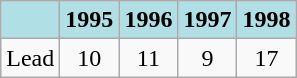<table class="wikitable" style="text-align:center">
<tr>
<th style="background:#B0E0E6"></th>
<th style="background:#B0E0E6">1995</th>
<th style="background:#B0E0E6">1996</th>
<th style="background:#B0E0E6">1997</th>
<th style="background:#B0E0E6">1998</th>
</tr>
<tr>
<td align="left">Lead</td>
<td>10</td>
<td>11</td>
<td>9</td>
<td>17</td>
</tr>
</table>
